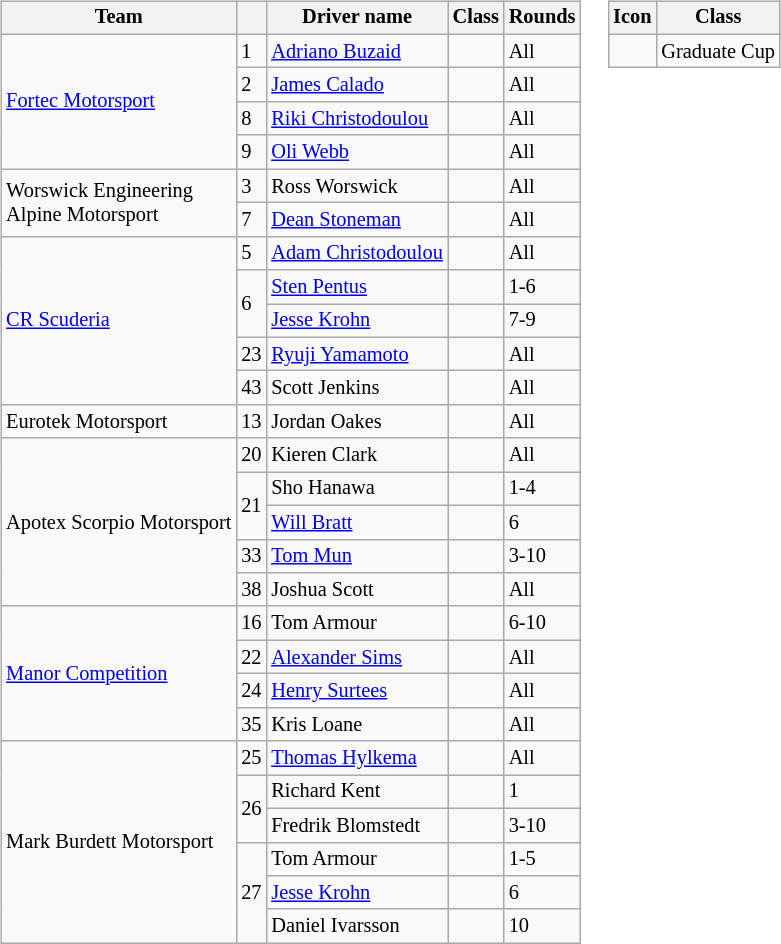<table>
<tr>
<td><br><table class="wikitable" style="font-size: 85%">
<tr>
<th>Team</th>
<th></th>
<th>Driver name</th>
<th>Class</th>
<th>Rounds</th>
</tr>
<tr>
<td rowspan=4><a href='#'>Fortec Motorsport</a></td>
<td>1</td>
<td> <a href='#'>Adriano Buzaid</a></td>
<td></td>
<td>All</td>
</tr>
<tr>
<td>2</td>
<td> <a href='#'>James Calado</a></td>
<td align=center></td>
<td>All</td>
</tr>
<tr>
<td>8</td>
<td> <a href='#'>Riki Christodoulou</a></td>
<td></td>
<td>All</td>
</tr>
<tr>
<td>9</td>
<td> <a href='#'>Oli Webb</a></td>
<td align=center></td>
<td>All</td>
</tr>
<tr>
<td rowspan=2>Worswick Engineering<br>Alpine Motorsport</td>
<td>3</td>
<td> Ross Worswick</td>
<td align=center></td>
<td>All</td>
</tr>
<tr>
<td>7</td>
<td> <a href='#'>Dean Stoneman</a></td>
<td align=center></td>
<td>All</td>
</tr>
<tr>
<td rowspan=5><a href='#'>CR Scuderia</a></td>
<td>5</td>
<td> <a href='#'>Adam Christodoulou</a></td>
<td></td>
<td>All</td>
</tr>
<tr>
<td rowspan=2>6</td>
<td> <a href='#'>Sten Pentus</a></td>
<td></td>
<td>1-6</td>
</tr>
<tr>
<td> <a href='#'>Jesse Krohn</a></td>
<td></td>
<td>7-9</td>
</tr>
<tr>
<td>23</td>
<td> <a href='#'>Ryuji Yamamoto</a></td>
<td></td>
<td>All</td>
</tr>
<tr>
<td>43</td>
<td> Scott Jenkins</td>
<td align=center></td>
<td>All</td>
</tr>
<tr>
<td>Eurotek Motorsport</td>
<td>13</td>
<td> Jordan Oakes</td>
<td></td>
<td>All</td>
</tr>
<tr>
<td rowspan=5>Apotex Scorpio Motorsport</td>
<td>20</td>
<td> Kieren Clark</td>
<td></td>
<td>All</td>
</tr>
<tr>
<td rowspan=2>21</td>
<td> Sho Hanawa</td>
<td></td>
<td>1-4</td>
</tr>
<tr>
<td> <a href='#'>Will Bratt</a></td>
<td></td>
<td>6</td>
</tr>
<tr>
<td>33</td>
<td> <a href='#'>Tom Mun</a></td>
<td align=center></td>
<td>3-10</td>
</tr>
<tr>
<td>38</td>
<td> Joshua Scott</td>
<td align=center></td>
<td>All</td>
</tr>
<tr>
<td rowspan=4><a href='#'>Manor Competition</a></td>
<td>16</td>
<td> Tom Armour</td>
<td align=center></td>
<td>6-10</td>
</tr>
<tr>
<td>22</td>
<td> <a href='#'>Alexander Sims</a></td>
<td></td>
<td>All</td>
</tr>
<tr>
<td>24</td>
<td> <a href='#'>Henry Surtees</a></td>
<td align=center></td>
<td>All</td>
</tr>
<tr>
<td>35</td>
<td> Kris Loane</td>
<td></td>
<td>All</td>
</tr>
<tr>
<td rowspan=6>Mark Burdett Motorsport</td>
<td>25</td>
<td> <a href='#'>Thomas Hylkema</a></td>
<td></td>
<td>All</td>
</tr>
<tr>
<td rowspan=2>26</td>
<td> Richard Kent</td>
<td></td>
<td>1</td>
</tr>
<tr>
<td> Fredrik Blomstedt</td>
<td></td>
<td>3-10</td>
</tr>
<tr>
<td rowspan=3>27</td>
<td> Tom Armour</td>
<td align=center></td>
<td>1-5</td>
</tr>
<tr>
<td> <a href='#'>Jesse Krohn</a></td>
<td></td>
<td>6</td>
</tr>
<tr>
<td> Daniel Ivarsson</td>
<td></td>
<td>10</td>
</tr>
</table>
</td>
<td valign="top"><br><table class="wikitable" style="font-size: 85%">
<tr>
<th>Icon</th>
<th>Class</th>
</tr>
<tr>
<td></td>
<td>Graduate Cup</td>
</tr>
</table>
</td>
</tr>
</table>
